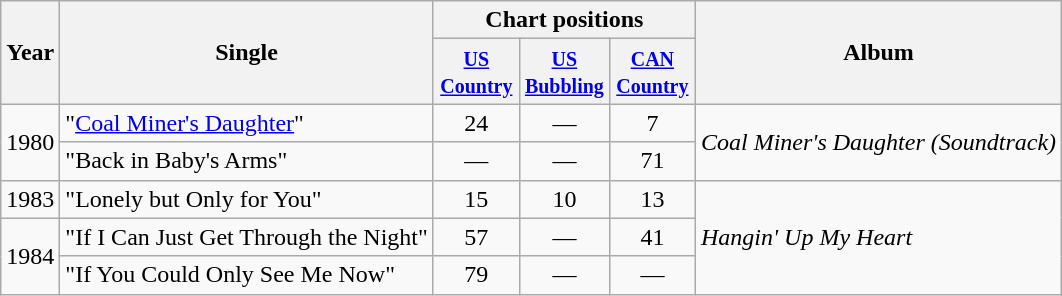<table class="wikitable sortable">
<tr>
<th rowspan="2">Year</th>
<th rowspan="2">Single</th>
<th colspan="3">Chart positions</th>
<th rowspan="2">Album</th>
</tr>
<tr>
<th style="width:50px;"><small><a href='#'>US Country</a></small></th>
<th style="width:50px;"><small><a href='#'>US Bubbling</a></small></th>
<th style="width:50px;"><small><a href='#'>CAN Country</a></small></th>
</tr>
<tr>
<td rowspan="2">1980</td>
<td>"<a href='#'>Coal Miner's Daughter</a>"</td>
<td style="text-align:center;">24</td>
<td style="text-align:center;">—</td>
<td style="text-align:center;">7</td>
<td rowspan="2"><em>Coal Miner's Daughter (Soundtrack)</em></td>
</tr>
<tr>
<td>"Back in Baby's Arms"</td>
<td style="text-align:center;">—</td>
<td style="text-align:center;">—</td>
<td style="text-align:center;">71</td>
</tr>
<tr>
<td>1983</td>
<td>"Lonely but Only for You"</td>
<td style="text-align:center;">15</td>
<td style="text-align:center;">10</td>
<td style="text-align:center;">13</td>
<td rowspan="3"><em>Hangin' Up My Heart</em></td>
</tr>
<tr>
<td rowspan="2">1984</td>
<td>"If I Can Just Get Through the Night"</td>
<td style="text-align:center;">57</td>
<td style="text-align:center;">—</td>
<td style="text-align:center;">41</td>
</tr>
<tr>
<td>"If You Could Only See Me Now"</td>
<td style="text-align:center;">79</td>
<td style="text-align:center;">—</td>
<td style="text-align:center;">—</td>
</tr>
</table>
